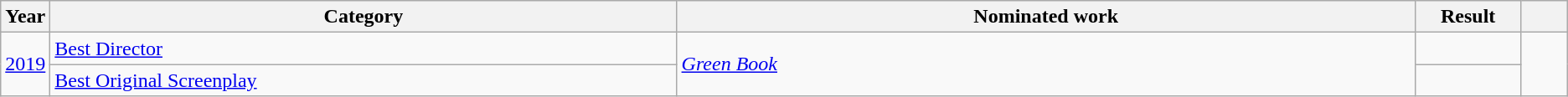<table class="wikitable sortable">
<tr>
<th scope="col" style="width:1em;">Year</th>
<th scope="col" style="width:33em;">Category</th>
<th scope="col" style="width:39em;">Nominated work</th>
<th scope="col" style="width:5em;">Result</th>
<th scope="col" style="width:2em;" class="unsortable"></th>
</tr>
<tr>
<td rowspan="2"><a href='#'>2019</a></td>
<td><a href='#'>Best Director</a></td>
<td rowspan="2"><em><a href='#'>Green Book</a></em></td>
<td></td>
<td style="text-align:center;" rowspan="2"></td>
</tr>
<tr>
<td><a href='#'>Best Original Screenplay</a></td>
<td></td>
</tr>
</table>
